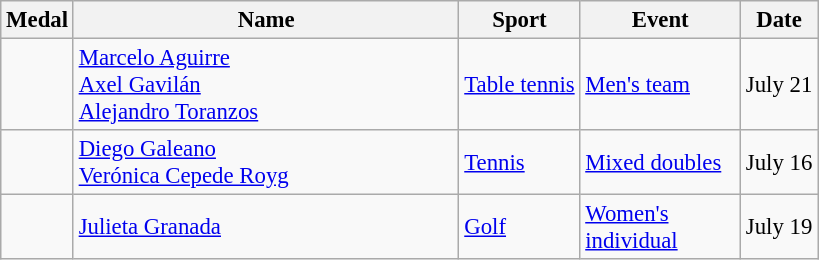<table class="wikitable sortable" border="1" style="font-size:95%">
<tr>
<th>Medal</th>
<th width=250px>Name</th>
<th>Sport</th>
<th width=100px>Event</th>
<th>Date</th>
</tr>
<tr>
<td></td>
<td><a href='#'>Marcelo Aguirre</a><br><a href='#'>Axel Gavilán</a><br><a href='#'>Alejandro Toranzos</a></td>
<td><a href='#'>Table tennis</a></td>
<td><a href='#'>Men's team</a></td>
<td>July 21</td>
</tr>
<tr>
<td></td>
<td><a href='#'>Diego Galeano</a><br><a href='#'>Verónica Cepede Royg</a></td>
<td><a href='#'>Tennis</a></td>
<td><a href='#'>Mixed doubles</a></td>
<td>July 16</td>
</tr>
<tr>
<td></td>
<td><a href='#'>Julieta Granada</a></td>
<td><a href='#'>Golf</a></td>
<td><a href='#'>Women's individual</a></td>
<td>July 19</td>
</tr>
</table>
